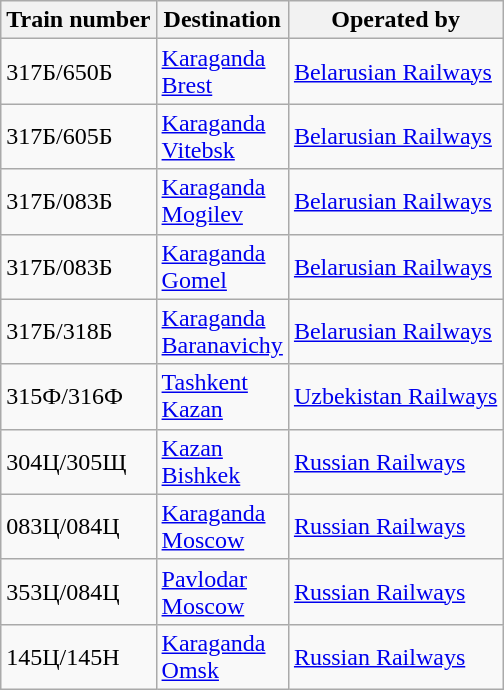<table class="wikitable">
<tr>
<th>Train number</th>
<th>Destination</th>
<th>Operated by</th>
</tr>
<tr>
<td>317Б/650Б</td>
<td> <a href='#'>Karaganda</a> <br> <a href='#'>Brest</a></td>
<td> <a href='#'>Belarusian Railways</a></td>
</tr>
<tr>
<td>317Б/605Б</td>
<td> <a href='#'>Karaganda</a> <br> <a href='#'>Vitebsk</a></td>
<td> <a href='#'>Belarusian Railways</a></td>
</tr>
<tr>
<td>317Б/083Б</td>
<td> <a href='#'>Karaganda</a> <br> <a href='#'>Mogilev</a></td>
<td> <a href='#'>Belarusian Railways</a></td>
</tr>
<tr>
<td>317Б/083Б</td>
<td> <a href='#'>Karaganda</a> <br> <a href='#'>Gomel</a></td>
<td> <a href='#'>Belarusian Railways</a></td>
</tr>
<tr>
<td>317Б/318Б</td>
<td> <a href='#'>Karaganda</a> <br> <a href='#'>Baranavichy</a></td>
<td> <a href='#'>Belarusian Railways</a></td>
</tr>
<tr>
<td>315Ф/316Ф</td>
<td> <a href='#'>Tashkent</a><br> <a href='#'>Kazan</a></td>
<td> <a href='#'>Uzbekistan Railways</a></td>
</tr>
<tr>
<td>304Ц/305Щ</td>
<td> <a href='#'>Kazan</a><br> <a href='#'>Bishkek</a></td>
<td> <a href='#'>Russian Railways</a></td>
</tr>
<tr>
<td>083Ц/084Ц</td>
<td> <a href='#'>Karaganda</a> <br> <a href='#'>Moscow</a></td>
<td> <a href='#'>Russian Railways</a></td>
</tr>
<tr>
<td>353Ц/084Ц</td>
<td> <a href='#'>Pavlodar</a> <br> <a href='#'>Moscow</a></td>
<td> <a href='#'>Russian Railways</a></td>
</tr>
<tr>
<td>145Ц/145Н</td>
<td> <a href='#'>Karaganda</a> <br> <a href='#'>Omsk</a></td>
<td> <a href='#'>Russian Railways</a></td>
</tr>
</table>
